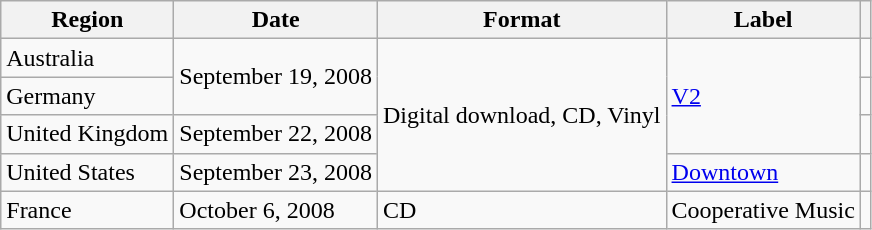<table class="wikitable">
<tr>
<th scope="col">Region</th>
<th scope="col">Date</th>
<th scope="col">Format</th>
<th scope="col">Label</th>
<th scope="col"></th>
</tr>
<tr>
<td>Australia</td>
<td rowspan="2">September 19, 2008</td>
<td rowspan="4">Digital download, CD, Vinyl</td>
<td rowspan="3"><a href='#'>V2</a></td>
<td style="text-align:center;"></td>
</tr>
<tr>
<td>Germany</td>
<td style="text-align:center;"></td>
</tr>
<tr>
<td>United Kingdom</td>
<td>September 22, 2008</td>
<td style="text-align:center;"></td>
</tr>
<tr>
<td>United States</td>
<td>September 23, 2008</td>
<td><a href='#'>Downtown</a></td>
<td style="text-align:center;"></td>
</tr>
<tr>
<td>France</td>
<td>October 6, 2008</td>
<td>CD</td>
<td>Cooperative Music</td>
<td style="text-align:center;"></td>
</tr>
</table>
